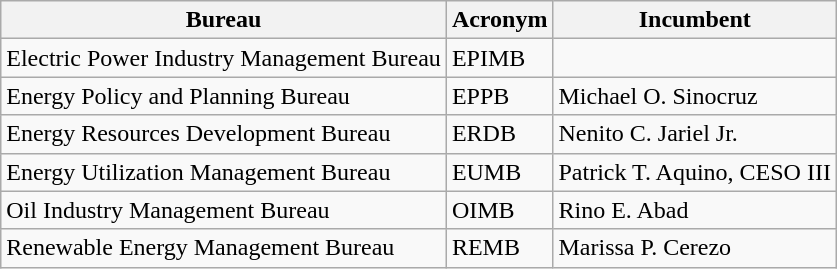<table class="wikitable">
<tr>
<th>Bureau</th>
<th>Acronym</th>
<th>Incumbent</th>
</tr>
<tr>
<td>Electric Power Industry Management Bureau</td>
<td>EPIMB</td>
<td></td>
</tr>
<tr>
<td>Energy Policy and Planning Bureau</td>
<td>EPPB</td>
<td>Michael O. Sinocruz</td>
</tr>
<tr>
<td>Energy Resources Development Bureau</td>
<td>ERDB</td>
<td>Nenito C. Jariel Jr.</td>
</tr>
<tr>
<td>Energy Utilization Management Bureau</td>
<td>EUMB</td>
<td>Patrick T. Aquino, CESO III</td>
</tr>
<tr>
<td>Oil Industry Management Bureau</td>
<td>OIMB</td>
<td>Rino E. Abad</td>
</tr>
<tr>
<td>Renewable Energy Management Bureau</td>
<td>REMB</td>
<td>Marissa P. Cerezo</td>
</tr>
</table>
